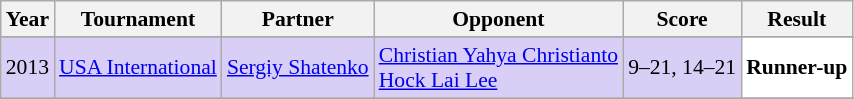<table class="sortable wikitable" style="font-size: 90%;">
<tr>
<th>Year</th>
<th>Tournament</th>
<th>Partner</th>
<th>Opponent</th>
<th>Score</th>
<th>Result</th>
</tr>
<tr>
</tr>
<tr style="background:#D8CEF6">
<td align="center">2013</td>
<td align="left"><a href='#'>USA International</a></td>
<td align="left"> <a href='#'>Sergiy Shatenko</a></td>
<td align="left"> <a href='#'>Christian Yahya Christianto</a><br> <a href='#'>Hock Lai Lee</a></td>
<td align="left">9–21, 14–21</td>
<td style="text-align:left; background:white"> <strong>Runner-up</strong></td>
</tr>
<tr>
</tr>
</table>
